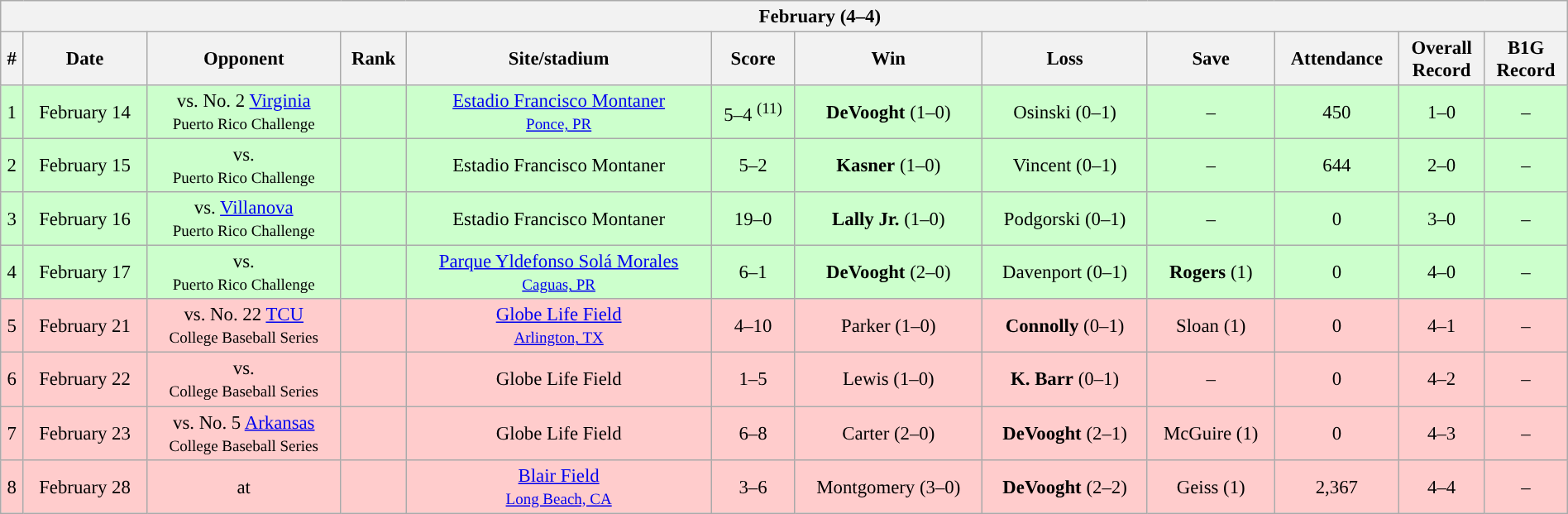<table class="wikitable collapsible collapsed" style="margin:auto; width:100%; text-align:center; font-size:95%">
<tr>
<th colspan=12 style="padding-left:4em;">February (4–4)</th>
</tr>
<tr>
<th>#</th>
<th>Date</th>
<th>Opponent</th>
<th>Rank</th>
<th>Site/stadium</th>
<th>Score</th>
<th>Win</th>
<th>Loss</th>
<th>Save</th>
<th>Attendance</th>
<th>Overall<br>Record</th>
<th>B1G<br>Record</th>
</tr>
<tr align="center" bgcolor="#ccffcc">
<td>1</td>
<td>February 14</td>
<td>vs. No. 2 <a href='#'>Virginia</a><br><small>Puerto Rico Challenge</small></td>
<td></td>
<td><a href='#'>Estadio Francisco Montaner</a><br><small><a href='#'>Ponce, PR</a></small></td>
<td>5–4 <sup>(11)</sup></td>
<td><strong>DeVooght</strong> (1–0)</td>
<td>Osinski (0–1)</td>
<td>–</td>
<td>450</td>
<td>1–0</td>
<td>–</td>
</tr>
<tr align="center" bgcolor="#ccffcc">
<td>2</td>
<td>February 15</td>
<td>vs. <br><small>Puerto Rico Challenge</small></td>
<td></td>
<td>Estadio Francisco Montaner</td>
<td>5–2</td>
<td><strong>Kasner</strong> (1–0)</td>
<td>Vincent (0–1)</td>
<td>–</td>
<td>644</td>
<td>2–0</td>
<td>–</td>
</tr>
<tr align="center" bgcolor="#ccffcc">
<td>3</td>
<td>February 16</td>
<td>vs. <a href='#'>Villanova</a><br><small>Puerto Rico Challenge</small></td>
<td></td>
<td>Estadio Francisco Montaner</td>
<td>19–0</td>
<td><strong>Lally Jr.</strong> (1–0)</td>
<td>Podgorski (0–1)</td>
<td>–</td>
<td>0</td>
<td>3–0</td>
<td>–</td>
</tr>
<tr align="center" bgcolor="#ccffcc">
<td>4</td>
<td>February 17</td>
<td>vs. <br><small>Puerto Rico Challenge</small></td>
<td></td>
<td><a href='#'>Parque Yldefonso Solá Morales</a><br><small><a href='#'>Caguas, PR</a></small></td>
<td>6–1</td>
<td><strong>DeVooght</strong> (2–0)</td>
<td>Davenport (0–1)</td>
<td><strong>Rogers</strong> (1)</td>
<td>0</td>
<td>4–0</td>
<td>–</td>
</tr>
<tr align="center" bgcolor="ffcccc">
<td>5</td>
<td>February 21</td>
<td>vs. No. 22 <a href='#'>TCU</a><br><small> College Baseball Series</small></td>
<td></td>
<td><a href='#'>Globe Life Field</a><br><small><a href='#'>Arlington, TX</a></small></td>
<td>4–10</td>
<td>Parker (1–0)</td>
<td><strong>Connolly</strong> (0–1)</td>
<td>Sloan (1)</td>
<td>0</td>
<td>4–1</td>
<td>–</td>
</tr>
<tr align="center" bgcolor="ffcccc">
<td>6</td>
<td>February 22</td>
<td>vs. <br><small> College Baseball Series</small></td>
<td></td>
<td>Globe Life Field</td>
<td>1–5</td>
<td>Lewis (1–0)</td>
<td><strong>K. Barr</strong> (0–1)</td>
<td>–</td>
<td>0</td>
<td>4–2</td>
<td>–</td>
</tr>
<tr align="center" bgcolor="ffcccc">
<td>7</td>
<td>February 23</td>
<td>vs. No. 5 <a href='#'>Arkansas</a><br><small> College Baseball Series</small></td>
<td></td>
<td>Globe Life Field</td>
<td>6–8</td>
<td>Carter (2–0)</td>
<td><strong>DeVooght</strong> (2–1)</td>
<td>McGuire (1)</td>
<td>0</td>
<td>4–3</td>
<td>–</td>
</tr>
<tr align="center" bgcolor="ffcccc">
<td>8</td>
<td>February 28</td>
<td>at </td>
<td></td>
<td><a href='#'>Blair Field</a><br><small><a href='#'>Long Beach, CA</a></small></td>
<td>3–6</td>
<td>Montgomery (3–0)</td>
<td><strong>DeVooght</strong> (2–2)</td>
<td>Geiss (1)</td>
<td>2,367</td>
<td>4–4</td>
<td>–</td>
</tr>
</table>
